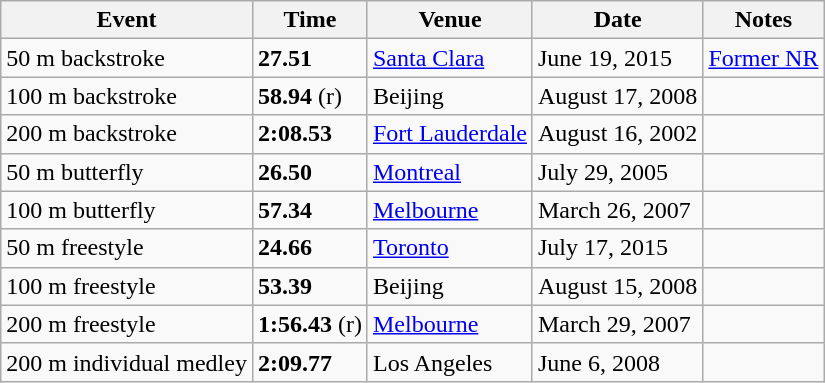<table class="wikitable">
<tr>
<th>Event</th>
<th>Time</th>
<th>Venue</th>
<th>Date</th>
<th>Notes</th>
</tr>
<tr>
<td>50 m backstroke</td>
<td><strong>27.51</strong></td>
<td><a href='#'>Santa Clara</a></td>
<td>June 19, 2015</td>
<td><a href='#'>Former NR</a></td>
</tr>
<tr>
<td>100 m backstroke</td>
<td><strong>58.94</strong> (r)</td>
<td>Beijing</td>
<td>August 17, 2008</td>
<td></td>
</tr>
<tr>
<td>200 m backstroke</td>
<td><strong>2:08.53</strong></td>
<td><a href='#'>Fort Lauderdale</a></td>
<td>August 16, 2002</td>
<td></td>
</tr>
<tr>
<td>50 m butterfly</td>
<td><strong>26.50</strong></td>
<td><a href='#'>Montreal</a></td>
<td>July 29, 2005</td>
<td></td>
</tr>
<tr>
<td>100 m butterfly</td>
<td><strong>57.34</strong></td>
<td><a href='#'>Melbourne</a></td>
<td>March 26, 2007</td>
<td></td>
</tr>
<tr>
<td>50 m freestyle</td>
<td><strong>24.66</strong></td>
<td><a href='#'>Toronto</a></td>
<td>July 17, 2015</td>
<td></td>
</tr>
<tr>
<td>100 m freestyle</td>
<td><strong>53.39</strong></td>
<td>Beijing</td>
<td>August 15, 2008</td>
<td></td>
</tr>
<tr>
<td>200 m freestyle</td>
<td><strong>1:56.43</strong> (r)</td>
<td><a href='#'>Melbourne</a></td>
<td>March 29, 2007</td>
<td></td>
</tr>
<tr>
<td>200 m individual medley</td>
<td><strong>2:09.77</strong></td>
<td>Los Angeles</td>
<td>June 6, 2008</td>
<td></td>
</tr>
</table>
